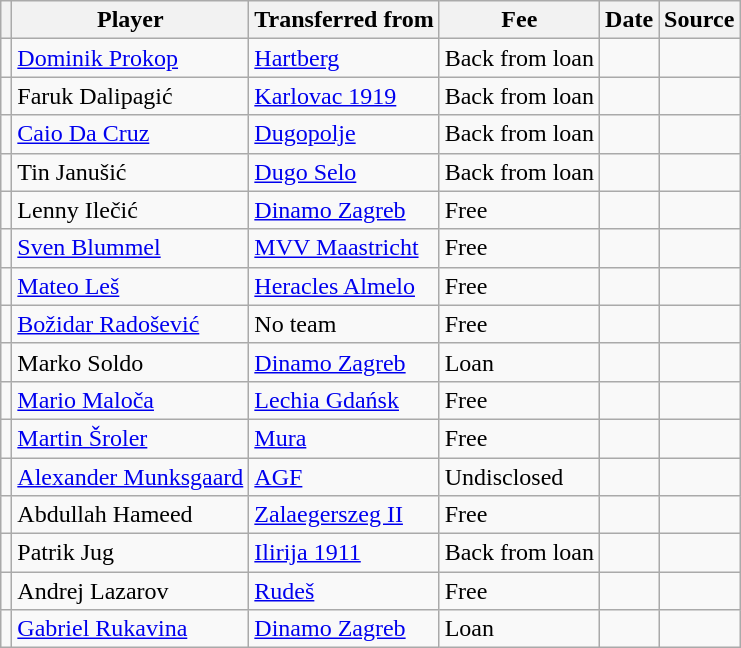<table class="wikitable plainrowheaders sortable">
<tr>
<th></th>
<th scope=col>Player</th>
<th>Transferred from</th>
<th scope=col>Fee</th>
<th scope=col>Date</th>
<th scope=col>Source</th>
</tr>
<tr>
<td align=center></td>
<td> <a href='#'>Dominik Prokop</a></td>
<td> <a href='#'>Hartberg</a></td>
<td>Back from loan</td>
<td></td>
<td></td>
</tr>
<tr>
<td align=center></td>
<td> Faruk Dalipagić</td>
<td> <a href='#'>Karlovac 1919</a></td>
<td>Back from loan</td>
<td></td>
<td></td>
</tr>
<tr>
<td align=center></td>
<td> <a href='#'>Caio Da Cruz</a></td>
<td> <a href='#'>Dugopolje</a></td>
<td>Back from loan</td>
<td></td>
<td></td>
</tr>
<tr>
<td align=center></td>
<td> Tin Janušić</td>
<td> <a href='#'>Dugo Selo</a></td>
<td>Back from loan</td>
<td></td>
<td></td>
</tr>
<tr>
<td align=center></td>
<td> Lenny Ilečić</td>
<td> <a href='#'>Dinamo Zagreb</a></td>
<td>Free</td>
<td></td>
<td></td>
</tr>
<tr>
<td align=center></td>
<td> <a href='#'>Sven Blummel</a></td>
<td> <a href='#'>MVV Maastricht</a></td>
<td>Free</td>
<td></td>
<td></td>
</tr>
<tr>
<td align=center></td>
<td> <a href='#'>Mateo Leš</a></td>
<td> <a href='#'>Heracles Almelo</a></td>
<td>Free</td>
<td></td>
<td></td>
</tr>
<tr>
<td align=center></td>
<td> <a href='#'>Božidar Radošević</a></td>
<td>No team</td>
<td>Free</td>
<td></td>
<td></td>
</tr>
<tr>
<td align=center></td>
<td> Marko Soldo</td>
<td> <a href='#'>Dinamo Zagreb</a></td>
<td>Loan</td>
<td></td>
<td></td>
</tr>
<tr>
<td align=center></td>
<td> <a href='#'>Mario Maloča</a></td>
<td> <a href='#'>Lechia Gdańsk</a></td>
<td>Free</td>
<td></td>
<td></td>
</tr>
<tr>
<td align=center></td>
<td> <a href='#'>Martin Šroler</a></td>
<td> <a href='#'>Mura</a></td>
<td>Free</td>
<td></td>
<td></td>
</tr>
<tr>
<td align=center></td>
<td> <a href='#'>Alexander Munksgaard</a></td>
<td> <a href='#'>AGF</a></td>
<td>Undisclosed</td>
<td></td>
<td></td>
</tr>
<tr>
<td align=center></td>
<td> Abdullah Hameed</td>
<td> <a href='#'>Zalaegerszeg II</a></td>
<td>Free</td>
<td></td>
<td></td>
</tr>
<tr>
<td align=center></td>
<td> Patrik Jug</td>
<td> <a href='#'>Ilirija 1911</a></td>
<td>Back from loan</td>
<td></td>
<td></td>
</tr>
<tr>
<td align=center></td>
<td> Andrej Lazarov</td>
<td> <a href='#'>Rudeš</a></td>
<td>Free</td>
<td></td>
<td></td>
</tr>
<tr>
<td align=center></td>
<td> <a href='#'>Gabriel Rukavina</a></td>
<td> <a href='#'>Dinamo Zagreb</a></td>
<td>Loan</td>
<td></td>
<td></td>
</tr>
</table>
